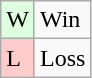<table class="wikitable">
<tr>
<td style="background:#dfd;">W</td>
<td>Win</td>
</tr>
<tr>
<td style="background:#fcc;">L</td>
<td>Loss</td>
</tr>
</table>
